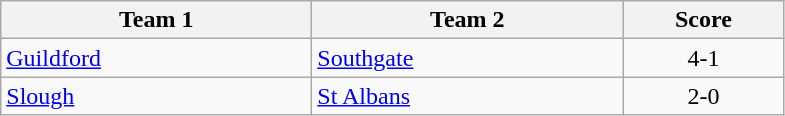<table class="wikitable" style="font-size: 100%">
<tr>
<th width=200>Team 1</th>
<th width=200>Team 2</th>
<th width=100>Score</th>
</tr>
<tr>
<td><a href='#'>Guildford</a></td>
<td><a href='#'>Southgate</a></td>
<td align=center>4-1</td>
</tr>
<tr>
<td><a href='#'>Slough</a></td>
<td><a href='#'>St Albans</a></td>
<td align=center>2-0</td>
</tr>
</table>
